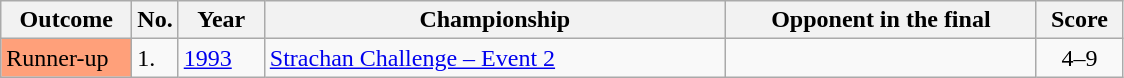<table class="wikitable">
<tr>
<th width="80">Outcome</th>
<th width="20">No.</th>
<th width="50">Year</th>
<th width="300">Championship</th>
<th width="200">Opponent in the final</th>
<th width="50">Score</th>
</tr>
<tr>
<td style="background:#ffa07a;">Runner-up</td>
<td>1.</td>
<td><a href='#'>1993</a></td>
<td><a href='#'>Strachan Challenge – Event 2</a></td>
<td> </td>
<td align="center">4–9</td>
</tr>
</table>
